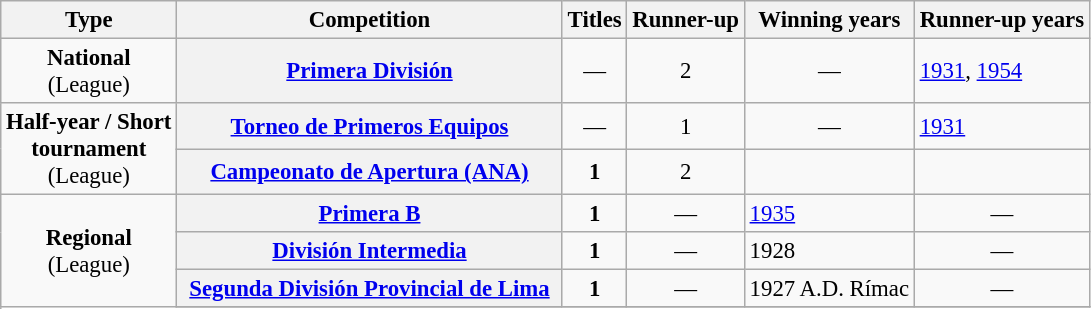<table class="wikitable plainrowheaders" style="font-size:95%; text-align:center;">
<tr>
<th>Type</th>
<th width=250px>Competition</th>
<th>Titles</th>
<th>Runner-up</th>
<th>Winning years</th>
<th>Runner-up years</th>
</tr>
<tr>
<td rowspan=1><strong>National</strong><br>(League)</td>
<th scope=col><a href='#'>Primera División</a></th>
<td style="text-align:center;">—</td>
<td>2</td>
<td style="text-align:center;">—</td>
<td align="left"><a href='#'>1931</a>, <a href='#'>1954</a></td>
</tr>
<tr>
<td rowspan=2><strong>Half-year / Short<br>tournament</strong><br>(League)</td>
<th scope=col><a href='#'>Torneo de Primeros Equipos</a></th>
<td style="text-align:center;">—</td>
<td>1</td>
<td style="text-align:center;">—</td>
<td align="left"><a href='#'>1931</a></td>
</tr>
<tr>
<th scope=col><a href='#'>Campeonato de Apertura (ANA)</a></th>
<td><strong>1</strong></td>
<td>2</td>
<td></td>
<td></td>
</tr>
<tr>
<td rowspan=6><strong>Regional</strong><br>(League)</td>
<th scope=col><a href='#'>Primera B</a></th>
<td><strong>1</strong></td>
<td style="text-align:center;">—</td>
<td align="left"><a href='#'>1935</a></td>
<td style="text-align:center;">—</td>
</tr>
<tr>
<th scope=col><a href='#'>División Intermedia</a></th>
<td><strong>1</strong></td>
<td style="text-align:center;">—</td>
<td align="left">1928</td>
<td style="text-align:center;">—</td>
</tr>
<tr>
<th scope=col><a href='#'>Segunda División Provincial de Lima</a></th>
<td><strong>1</strong></td>
<td style="text-align:center;">—</td>
<td align="left">1927 A.D. Rímac</td>
<td style="text-align:center;">—</td>
</tr>
<tr>
</tr>
</table>
